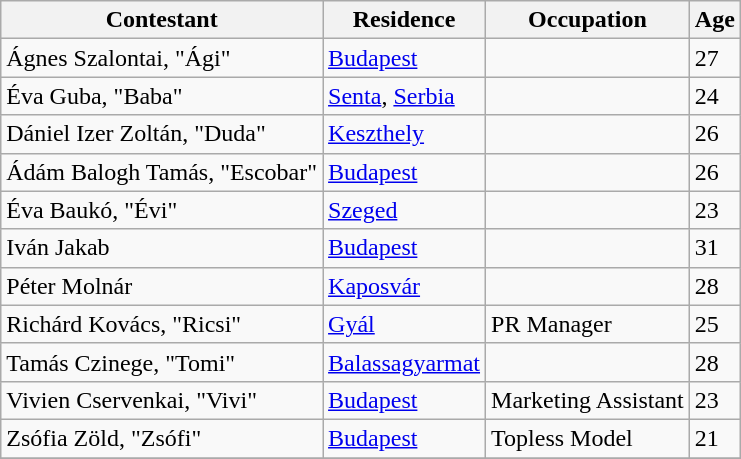<table class=wikitable>
<tr>
<th>Contestant</th>
<th>Residence</th>
<th>Occupation</th>
<th>Age</th>
</tr>
<tr>
<td>Ágnes Szalontai, "Ági"</td>
<td><a href='#'>Budapest</a></td>
<td></td>
<td>27</td>
</tr>
<tr>
<td>Éva Guba, "Baba"</td>
<td><a href='#'>Senta</a>, <a href='#'>Serbia</a></td>
<td></td>
<td>24</td>
</tr>
<tr>
<td>Dániel Izer Zoltán, "Duda"</td>
<td><a href='#'>Keszthely</a></td>
<td></td>
<td>26</td>
</tr>
<tr>
<td>Ádám Balogh Tamás, "Escobar"</td>
<td><a href='#'>Budapest</a></td>
<td></td>
<td>26</td>
</tr>
<tr>
<td>Éva Baukó, "Évi"</td>
<td><a href='#'>Szeged</a></td>
<td></td>
<td>23</td>
</tr>
<tr>
<td>Iván Jakab</td>
<td><a href='#'>Budapest</a></td>
<td></td>
<td>31</td>
</tr>
<tr>
<td>Péter Molnár</td>
<td><a href='#'>Kaposvár</a></td>
<td></td>
<td>28</td>
</tr>
<tr>
<td>Richárd Kovács, "Ricsi"</td>
<td><a href='#'>Gyál</a></td>
<td>PR Manager</td>
<td>25</td>
</tr>
<tr>
<td>Tamás Czinege, "Tomi"</td>
<td><a href='#'>Balassagyarmat</a></td>
<td></td>
<td>28</td>
</tr>
<tr>
<td>Vivien Cservenkai, "Vivi"</td>
<td><a href='#'>Budapest</a></td>
<td>Marketing Assistant</td>
<td>23</td>
</tr>
<tr>
<td>Zsófia Zöld, "Zsófi"</td>
<td><a href='#'>Budapest</a></td>
<td>Topless Model</td>
<td>21</td>
</tr>
<tr>
</tr>
</table>
